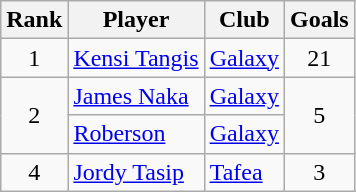<table class="wikitable" style="text-align:center">
<tr>
<th>Rank</th>
<th>Player</th>
<th>Club</th>
<th>Goals</th>
</tr>
<tr>
<td rowspan="1">1</td>
<td align=left> <a href='#'>Kensi Tangis</a></td>
<td align="left"><a href='#'>Galaxy</a></td>
<td rowspan="1">21</td>
</tr>
<tr>
<td rowspan="2">2</td>
<td align=left> <a href='#'>James Naka</a></td>
<td align="left"><a href='#'>Galaxy</a></td>
<td rowspan="2">5</td>
</tr>
<tr>
<td align=left> <a href='#'>Roberson</a></td>
<td align="left"><a href='#'>Galaxy</a></td>
</tr>
<tr>
<td rowspan="1">4</td>
<td align=left> <a href='#'>Jordy Tasip</a></td>
<td align="left"><a href='#'>Tafea</a></td>
<td rowspan="1">3</td>
</tr>
</table>
